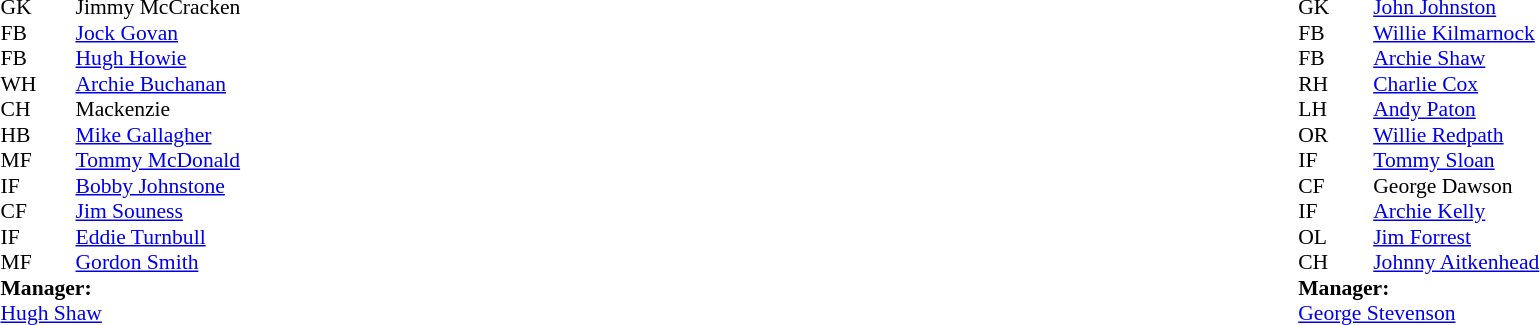<table width="100%">
<tr>
<td valign="top" width="50%"><br><table style="font-size: 90%" cellspacing="0" cellpadding="0">
<tr>
<th width="25"></th>
<th width="25"></th>
</tr>
<tr>
<td>GK</td>
<td></td>
<td> Jimmy McCracken</td>
</tr>
<tr>
<td>FB</td>
<td></td>
<td> <a href='#'>Jock Govan</a></td>
</tr>
<tr>
<td>FB</td>
<td></td>
<td> <a href='#'>Hugh Howie</a></td>
</tr>
<tr>
<td>WH</td>
<td></td>
<td> <a href='#'>Archie Buchanan</a></td>
</tr>
<tr>
<td>CH</td>
<td></td>
<td> Mackenzie</td>
</tr>
<tr>
<td>HB</td>
<td></td>
<td> <a href='#'>Mike Gallagher</a></td>
</tr>
<tr>
<td>MF</td>
<td></td>
<td> <a href='#'>Tommy McDonald</a></td>
</tr>
<tr>
<td>IF</td>
<td></td>
<td> <a href='#'>Bobby Johnstone</a></td>
</tr>
<tr>
<td>CF</td>
<td></td>
<td> <a href='#'>Jim Souness</a></td>
</tr>
<tr>
<td>IF</td>
<td></td>
<td> <a href='#'>Eddie Turnbull</a></td>
</tr>
<tr>
<td>MF</td>
<td></td>
<td> <a href='#'>Gordon Smith</a></td>
</tr>
<tr>
<td colspan=4><strong>Manager:</strong></td>
</tr>
<tr>
<td colspan="4"> <a href='#'>Hugh Shaw</a></td>
</tr>
</table>
</td>
<td valign="top"></td>
<td valign="top" width="50%"><br><table style="font-size: 90%" cellspacing="0" cellpadding="0" align="center">
<tr>
<th width="25"></th>
<th width="25"></th>
</tr>
<tr>
<td>GK</td>
<td></td>
<td> <a href='#'>John Johnston</a></td>
</tr>
<tr>
<td>FB</td>
<td></td>
<td> <a href='#'>Willie Kilmarnock</a></td>
</tr>
<tr>
<td>FB</td>
<td></td>
<td> <a href='#'>Archie Shaw</a></td>
</tr>
<tr>
<td>RH</td>
<td></td>
<td> <a href='#'>Charlie Cox</a></td>
</tr>
<tr>
<td>LH</td>
<td></td>
<td> <a href='#'>Andy Paton</a></td>
</tr>
<tr>
<td>OR</td>
<td></td>
<td> <a href='#'>Willie Redpath</a></td>
</tr>
<tr>
<td>IF</td>
<td></td>
<td> <a href='#'>Tommy Sloan</a></td>
</tr>
<tr>
<td>CF</td>
<td></td>
<td> George Dawson</td>
</tr>
<tr>
<td>IF</td>
<td></td>
<td> <a href='#'>Archie Kelly</a></td>
</tr>
<tr>
<td>OL</td>
<td></td>
<td> <a href='#'>Jim Forrest</a></td>
</tr>
<tr>
<td>CH</td>
<td></td>
<td> <a href='#'>Johnny Aitkenhead</a></td>
</tr>
<tr>
<td colspan=4><strong>Manager:</strong></td>
</tr>
<tr>
<td colspan="4"> <a href='#'>George Stevenson</a></td>
</tr>
</table>
</td>
</tr>
</table>
